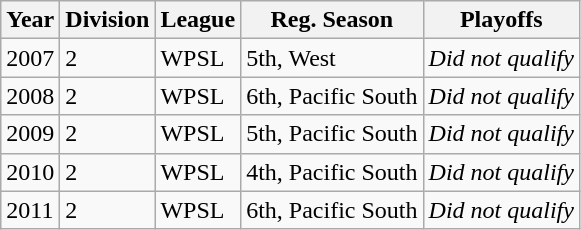<table class="wikitable">
<tr>
<th>Year</th>
<th>Division</th>
<th>League</th>
<th>Reg. Season</th>
<th>Playoffs</th>
</tr>
<tr>
<td>2007</td>
<td>2</td>
<td>WPSL</td>
<td>5th, West</td>
<td><em>Did not qualify</em></td>
</tr>
<tr>
<td>2008</td>
<td>2</td>
<td>WPSL</td>
<td>6th, Pacific South</td>
<td><em>Did not qualify</em></td>
</tr>
<tr>
<td>2009</td>
<td>2</td>
<td>WPSL</td>
<td>5th, Pacific South</td>
<td><em>Did not qualify</em></td>
</tr>
<tr>
<td>2010</td>
<td>2</td>
<td>WPSL</td>
<td>4th, Pacific South</td>
<td><em>Did not qualify</em></td>
</tr>
<tr>
<td>2011</td>
<td>2</td>
<td>WPSL</td>
<td>6th, Pacific South</td>
<td><em>Did not qualify</em></td>
</tr>
</table>
